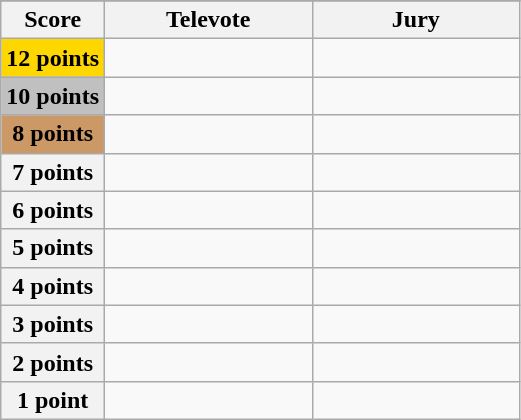<table class="wikitable">
<tr>
</tr>
<tr>
<th scope="col" width="20%">Score</th>
<th scope="col" width="40%">Televote</th>
<th scope="col" width="40%">Jury</th>
</tr>
<tr>
<th scope="row" style="background:gold">12 points</th>
<td></td>
<td></td>
</tr>
<tr>
<th scope="row" style="background:silver">10 points</th>
<td></td>
<td></td>
</tr>
<tr>
<th scope="row" style="background:#CC9966">8 points</th>
<td></td>
<td></td>
</tr>
<tr>
<th scope="row">7 points</th>
<td></td>
<td></td>
</tr>
<tr>
<th scope="row">6 points</th>
<td></td>
<td></td>
</tr>
<tr>
<th scope="row">5 points</th>
<td></td>
<td></td>
</tr>
<tr>
<th scope="row">4 points</th>
<td></td>
<td></td>
</tr>
<tr>
<th scope="row">3 points</th>
<td></td>
<td></td>
</tr>
<tr>
<th scope="row">2 points</th>
<td></td>
<td></td>
</tr>
<tr>
<th scope="row">1 point</th>
<td></td>
<td></td>
</tr>
</table>
